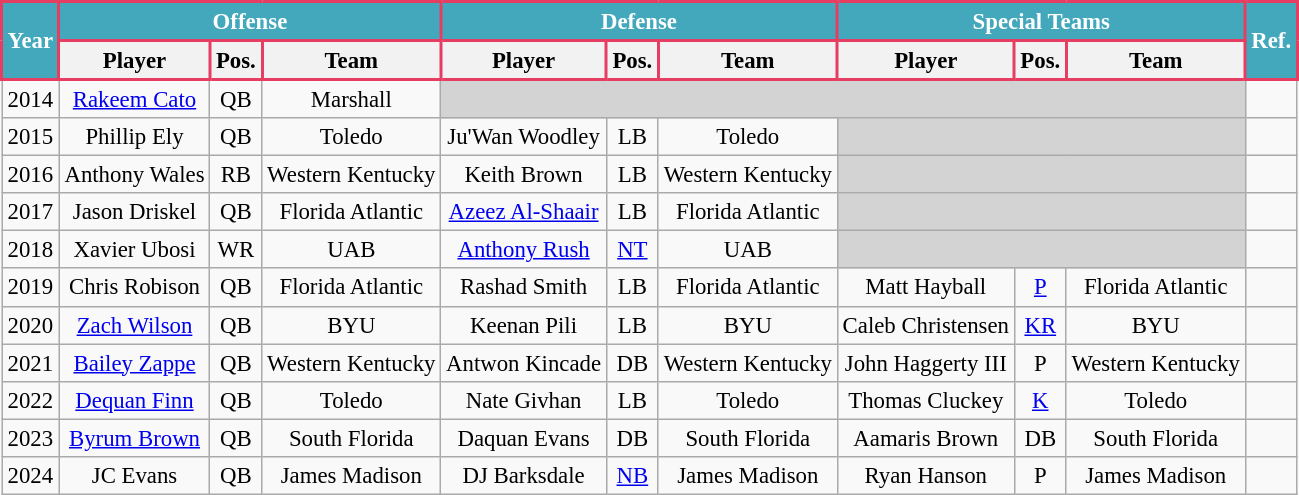<table class="wikitable" style="text-align:center; font-size: 95%;">
<tr>
<th style="background:#43A8BC; color:#FFFFFF; border: 2px solid #E63E62;" rowspan=2>Year</th>
<th style="background:#43A8BC; color:#FFFFFF; border: 2px solid #E63E62;" colspan=3>Offense</th>
<th style="background:#43A8BC; color:#FFFFFF; border: 2px solid #E63E62;" colspan=3>Defense</th>
<th style="background:#43A8BC; color:#FFFFFF; border: 2px solid #E63E62;" colspan=3>Special Teams</th>
<th style="background:#43A8BC; color:#FFFFFF; border: 2px solid #E63E62;" rowspan=2>Ref.</th>
</tr>
<tr>
<th style= "border: 2px solid #E63E62;">Player</th>
<th style= "border: 2px solid #E63E62;">Pos.</th>
<th style= "border: 2px solid #E63E62;">Team</th>
<th style= "border: 2px solid #E63E62;">Player</th>
<th style= "border: 2px solid #E63E62;">Pos.</th>
<th style= "border: 2px solid #E63E62">Team</th>
<th style= "border: 2px solid #E63E62">Player</th>
<th style= "border: 2px solid #E63E62">Pos.</th>
<th style= "border: 2px solid #E63E62">Team</th>
</tr>
<tr>
<td>2014</td>
<td><a href='#'>Rakeem Cato</a></td>
<td>QB</td>
<td>Marshall</td>
<td colspan=6 bgcolor=lightgrey></td>
<td></td>
</tr>
<tr>
<td>2015</td>
<td>Phillip Ely</td>
<td>QB</td>
<td>Toledo</td>
<td>Ju'Wan Woodley</td>
<td>LB</td>
<td>Toledo</td>
<td colspan=3 bgcolor=lightgrey></td>
<td></td>
</tr>
<tr>
<td>2016</td>
<td>Anthony Wales</td>
<td>RB</td>
<td>Western Kentucky</td>
<td>Keith Brown</td>
<td>LB</td>
<td>Western Kentucky</td>
<td colspan=3 bgcolor=lightgrey></td>
<td></td>
</tr>
<tr>
<td>2017</td>
<td>Jason Driskel</td>
<td>QB</td>
<td>Florida Atlantic</td>
<td><a href='#'>Azeez Al-Shaair</a></td>
<td>LB</td>
<td>Florida Atlantic</td>
<td colspan=3 bgcolor=lightgrey></td>
<td></td>
</tr>
<tr>
<td>2018</td>
<td>Xavier Ubosi</td>
<td>WR</td>
<td>UAB</td>
<td><a href='#'>Anthony Rush</a></td>
<td><a href='#'>NT</a></td>
<td>UAB</td>
<td colspan=3 bgcolor=lightgrey></td>
<td></td>
</tr>
<tr>
<td>2019</td>
<td>Chris Robison</td>
<td>QB</td>
<td>Florida Atlantic</td>
<td>Rashad Smith</td>
<td>LB</td>
<td>Florida Atlantic</td>
<td>Matt Hayball</td>
<td><a href='#'>P</a></td>
<td>Florida Atlantic</td>
<td></td>
</tr>
<tr>
<td>2020</td>
<td><a href='#'>Zach Wilson</a></td>
<td>QB</td>
<td>BYU</td>
<td>Keenan Pili</td>
<td>LB</td>
<td>BYU</td>
<td>Caleb Christensen</td>
<td><a href='#'>KR</a></td>
<td>BYU</td>
<td></td>
</tr>
<tr>
<td>2021</td>
<td><a href='#'>Bailey Zappe</a></td>
<td>QB</td>
<td>Western Kentucky</td>
<td>Antwon Kincade</td>
<td>DB</td>
<td>Western Kentucky</td>
<td>John Haggerty III</td>
<td>P</td>
<td>Western Kentucky</td>
<td></td>
</tr>
<tr>
<td>2022</td>
<td><a href='#'>Dequan Finn</a></td>
<td>QB</td>
<td>Toledo</td>
<td>Nate Givhan</td>
<td>LB</td>
<td>Toledo</td>
<td>Thomas Cluckey</td>
<td><a href='#'>K</a></td>
<td>Toledo</td>
<td></td>
</tr>
<tr>
<td>2023</td>
<td><a href='#'>Byrum Brown</a></td>
<td>QB</td>
<td>South Florida</td>
<td>Daquan Evans</td>
<td>DB</td>
<td>South Florida</td>
<td>Aamaris Brown</td>
<td>DB</td>
<td>South Florida</td>
<td></td>
</tr>
<tr>
<td>2024</td>
<td>JC Evans</td>
<td>QB</td>
<td>James Madison</td>
<td>DJ Barksdale</td>
<td><a href='#'>NB</a></td>
<td>James Madison</td>
<td>Ryan Hanson</td>
<td>P</td>
<td>James Madison</td>
<td></td>
</tr>
</table>
